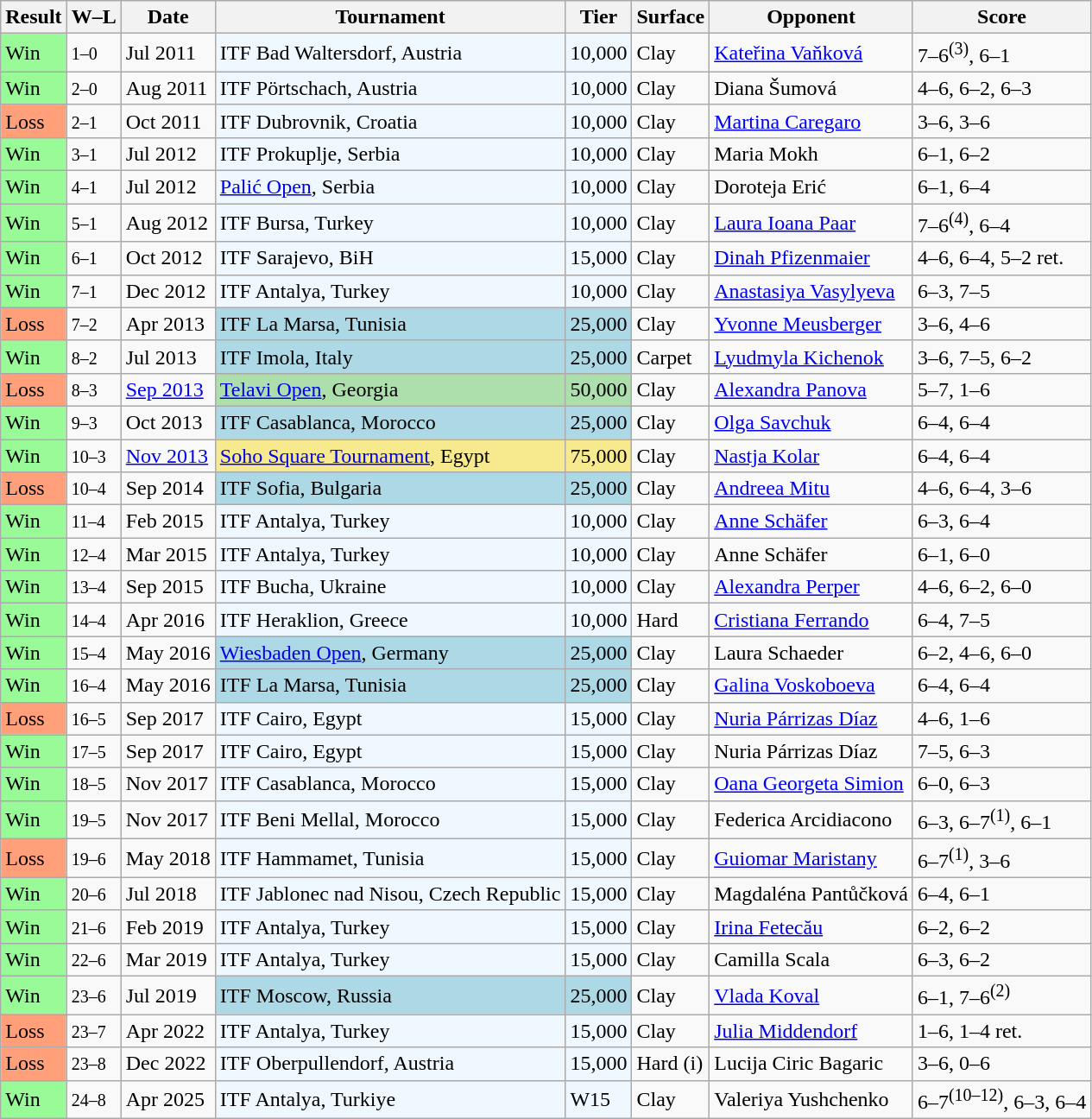<table class="sortable wikitable">
<tr>
<th>Result</th>
<th class="unsortable">W–L</th>
<th>Date</th>
<th>Tournament</th>
<th>Tier</th>
<th>Surface</th>
<th>Opponent</th>
<th class="unsortable">Score</th>
</tr>
<tr>
<td style="background:#98fb98;">Win</td>
<td><small>1–0</small></td>
<td>Jul 2011</td>
<td style="background:#f0f8ff;">ITF Bad Waltersdorf, Austria</td>
<td style="background:#f0f8ff;">10,000</td>
<td>Clay</td>
<td> <a href='#'>Kateřina Vaňková</a></td>
<td>7–6<sup>(3)</sup>, 6–1</td>
</tr>
<tr>
<td style="background:#98fb98;">Win</td>
<td><small>2–0</small></td>
<td>Aug 2011</td>
<td style="background:#f0f8ff;">ITF Pörtschach, Austria</td>
<td style="background:#f0f8ff;">10,000</td>
<td>Clay</td>
<td> Diana Šumová</td>
<td>4–6, 6–2, 6–3</td>
</tr>
<tr>
<td style="background:#ffa07a;">Loss</td>
<td><small>2–1</small></td>
<td>Oct 2011</td>
<td style="background:#f0f8ff;">ITF Dubrovnik, Croatia</td>
<td style="background:#f0f8ff;">10,000</td>
<td>Clay</td>
<td> <a href='#'>Martina Caregaro</a></td>
<td>3–6, 3–6</td>
</tr>
<tr>
<td style="background:#98fb98;">Win</td>
<td><small>3–1</small></td>
<td>Jul 2012</td>
<td style="background:#f0f8ff;">ITF Prokuplje, Serbia</td>
<td style="background:#f0f8ff;">10,000</td>
<td>Clay</td>
<td> Maria Mokh</td>
<td>6–1, 6–2</td>
</tr>
<tr>
<td style="background:#98fb98;">Win</td>
<td><small>4–1</small></td>
<td>Jul 2012</td>
<td style="background:#f0f8ff;"><a href='#'>Palić Open</a>, Serbia</td>
<td style="background:#f0f8ff;">10,000</td>
<td>Clay</td>
<td> Doroteja Erić</td>
<td>6–1, 6–4</td>
</tr>
<tr>
<td style="background:#98fb98;">Win</td>
<td><small>5–1</small></td>
<td>Aug 2012</td>
<td style="background:#f0f8ff;">ITF Bursa, Turkey</td>
<td style="background:#f0f8ff;">10,000</td>
<td>Clay</td>
<td> <a href='#'>Laura Ioana Paar</a></td>
<td>7–6<sup>(4)</sup>, 6–4</td>
</tr>
<tr>
<td style="background:#98fb98;">Win</td>
<td><small>6–1</small></td>
<td>Oct 2012</td>
<td style="background:#f0f8ff;">ITF Sarajevo, BiH</td>
<td style="background:#f0f8ff;">15,000</td>
<td>Clay</td>
<td> <a href='#'>Dinah Pfizenmaier</a></td>
<td>4–6, 6–4, 5–2 ret.</td>
</tr>
<tr>
<td style="background:#98fb98;">Win</td>
<td><small>7–1</small></td>
<td>Dec 2012</td>
<td style="background:#f0f8ff;">ITF Antalya, Turkey</td>
<td style="background:#f0f8ff;">10,000</td>
<td>Clay</td>
<td> <a href='#'>Anastasiya Vasylyeva</a></td>
<td>6–3, 7–5</td>
</tr>
<tr>
<td style="background:#ffa07a;">Loss</td>
<td><small>7–2</small></td>
<td>Apr 2013</td>
<td style="background:lightblue;">ITF La Marsa, Tunisia</td>
<td style="background:lightblue;">25,000</td>
<td>Clay</td>
<td> <a href='#'>Yvonne Meusberger</a></td>
<td>3–6, 4–6</td>
</tr>
<tr>
<td style="background:#98fb98;">Win</td>
<td><small>8–2</small></td>
<td>Jul 2013</td>
<td style="background:lightblue;">ITF Imola, Italy</td>
<td style="background:lightblue;">25,000</td>
<td>Carpet</td>
<td> <a href='#'>Lyudmyla Kichenok</a></td>
<td>3–6, 7–5, 6–2</td>
</tr>
<tr>
<td style="background:#ffa07a;">Loss</td>
<td><small>8–3</small></td>
<td><a href='#'>Sep 2013</a></td>
<td style="background:#addfad;"><a href='#'>Telavi Open</a>, Georgia</td>
<td style="background:#addfad;">50,000</td>
<td>Clay</td>
<td> <a href='#'>Alexandra Panova</a></td>
<td>5–7, 1–6</td>
</tr>
<tr>
<td style="background:#98fb98;">Win</td>
<td><small>9–3</small></td>
<td>Oct 2013</td>
<td style="background:lightblue;">ITF Casablanca, Morocco</td>
<td style="background:lightblue;">25,000</td>
<td>Clay</td>
<td> <a href='#'>Olga Savchuk</a></td>
<td>6–4, 6–4</td>
</tr>
<tr>
<td style="background:#98fb98;">Win</td>
<td><small>10–3</small></td>
<td><a href='#'>Nov 2013</a></td>
<td style="background:#f7e98e;"><a href='#'>Soho Square Tournament</a>, Egypt</td>
<td style="background:#f7e98e;">75,000</td>
<td>Clay</td>
<td> <a href='#'>Nastja Kolar</a></td>
<td>6–4, 6–4</td>
</tr>
<tr>
<td style="background:#ffa07a;">Loss</td>
<td><small>10–4</small></td>
<td>Sep 2014</td>
<td style="background:lightblue;">ITF Sofia, Bulgaria</td>
<td style="background:lightblue;">25,000</td>
<td>Clay</td>
<td> <a href='#'>Andreea Mitu</a></td>
<td>4–6, 6–4, 3–6</td>
</tr>
<tr>
<td style="background:#98fb98;">Win</td>
<td><small>11–4</small></td>
<td>Feb 2015</td>
<td style="background:#f0f8ff;">ITF Antalya, Turkey</td>
<td style="background:#f0f8ff;">10,000</td>
<td>Clay</td>
<td> <a href='#'>Anne Schäfer</a></td>
<td>6–3, 6–4</td>
</tr>
<tr>
<td style="background:#98fb98;">Win</td>
<td><small>12–4</small></td>
<td>Mar 2015</td>
<td style="background:#f0f8ff;">ITF Antalya, Turkey</td>
<td style="background:#f0f8ff;">10,000</td>
<td>Clay</td>
<td> Anne Schäfer</td>
<td>6–1, 6–0</td>
</tr>
<tr>
<td style="background:#98fb98;">Win</td>
<td><small>13–4</small></td>
<td>Sep 2015</td>
<td style="background:#f0f8ff;">ITF Bucha, Ukraine</td>
<td style="background:#f0f8ff;">10,000</td>
<td>Clay</td>
<td> <a href='#'>Alexandra Perper</a></td>
<td>4–6, 6–2, 6–0</td>
</tr>
<tr>
<td style="background:#98fb98;">Win</td>
<td><small>14–4</small></td>
<td>Apr 2016</td>
<td style="background:#f0f8ff;">ITF Heraklion, Greece</td>
<td style="background:#f0f8ff;">10,000</td>
<td>Hard</td>
<td> <a href='#'>Cristiana Ferrando</a></td>
<td>6–4, 7–5</td>
</tr>
<tr>
<td style="background:#98fb98;">Win</td>
<td><small>15–4</small></td>
<td>May 2016</td>
<td style="background:lightblue;"><a href='#'>Wiesbaden Open</a>, Germany</td>
<td style="background:lightblue;">25,000</td>
<td>Clay</td>
<td> Laura Schaeder</td>
<td>6–2, 4–6, 6–0</td>
</tr>
<tr>
<td style="background:#98fb98;">Win</td>
<td><small>16–4</small></td>
<td>May 2016</td>
<td style="background:lightblue;">ITF La Marsa, Tunisia</td>
<td style="background:lightblue;">25,000</td>
<td>Clay</td>
<td> <a href='#'>Galina Voskoboeva</a></td>
<td>6–4, 6–4</td>
</tr>
<tr>
<td style="background:#ffa07a;">Loss</td>
<td><small>16–5</small></td>
<td>Sep 2017</td>
<td style="background:#f0f8ff;">ITF Cairo, Egypt</td>
<td style="background:#f0f8ff;">15,000</td>
<td>Clay</td>
<td> <a href='#'>Nuria Párrizas Díaz</a></td>
<td>4–6, 1–6</td>
</tr>
<tr>
<td style="background:#98fb98;">Win</td>
<td><small>17–5</small></td>
<td>Sep 2017</td>
<td style="background:#f0f8ff;">ITF Cairo, Egypt</td>
<td style="background:#f0f8ff;">15,000</td>
<td>Clay</td>
<td> Nuria Párrizas Díaz</td>
<td>7–5, 6–3</td>
</tr>
<tr>
<td style="background:#98fb98;">Win</td>
<td><small>18–5</small></td>
<td>Nov 2017</td>
<td style="background:#f0f8ff;">ITF Casablanca, Morocco</td>
<td style="background:#f0f8ff;">15,000</td>
<td>Clay</td>
<td> <a href='#'>Oana Georgeta Simion</a></td>
<td>6–0, 6–3</td>
</tr>
<tr>
<td style="background:#98fb98;">Win</td>
<td><small>19–5</small></td>
<td>Nov 2017</td>
<td style="background:#f0f8ff;">ITF Beni Mellal, Morocco</td>
<td style="background:#f0f8ff;">15,000</td>
<td>Clay</td>
<td> Federica Arcidiacono</td>
<td>6–3, 6–7<sup>(1)</sup>, 6–1</td>
</tr>
<tr>
<td style="background:#ffa07a;">Loss</td>
<td><small>19–6</small></td>
<td>May 2018</td>
<td style="background:#f0f8ff;">ITF Hammamet, Tunisia</td>
<td style="background:#f0f8ff;">15,000</td>
<td>Clay</td>
<td> <a href='#'>Guiomar Maristany</a></td>
<td>6–7<sup>(1)</sup>, 3–6</td>
</tr>
<tr>
<td style="background:#98fb98;">Win</td>
<td><small>20–6</small></td>
<td>Jul 2018</td>
<td style="background:#f0f8ff;">ITF Jablonec nad Nisou, Czech Republic</td>
<td style="background:#f0f8ff;">15,000</td>
<td>Clay</td>
<td> Magdaléna Pantůčková</td>
<td>6–4, 6–1</td>
</tr>
<tr>
<td style="background:#98fb98;">Win</td>
<td><small>21–6</small></td>
<td>Feb 2019</td>
<td style="background:#f0f8ff;">ITF Antalya, Turkey</td>
<td style="background:#f0f8ff;">15,000</td>
<td>Clay</td>
<td> <a href='#'>Irina Fetecău</a></td>
<td>6–2, 6–2</td>
</tr>
<tr>
<td style="background:#98fb98;">Win</td>
<td><small>22–6</small></td>
<td>Mar 2019</td>
<td style="background:#f0f8ff;">ITF Antalya, Turkey</td>
<td style="background:#f0f8ff;">15,000</td>
<td>Clay</td>
<td> Camilla Scala</td>
<td>6–3, 6–2</td>
</tr>
<tr>
<td style="background:#98fb98;">Win</td>
<td><small>23–6</small></td>
<td>Jul 2019</td>
<td style="background:lightblue;">ITF Moscow, Russia</td>
<td style="background:lightblue;">25,000</td>
<td>Clay</td>
<td> <a href='#'>Vlada Koval</a></td>
<td>6–1, 7–6<sup>(2)</sup></td>
</tr>
<tr>
<td style="background:#ffa07a;">Loss</td>
<td><small>23–7</small></td>
<td>Apr 2022</td>
<td style="background:#f0f8ff;">ITF Antalya, Turkey</td>
<td style="background:#f0f8ff;">15,000</td>
<td>Clay</td>
<td> <a href='#'>Julia Middendorf</a></td>
<td>1–6, 1–4 ret.</td>
</tr>
<tr>
<td style="background:#ffa07a;">Loss</td>
<td><small>23–8</small></td>
<td>Dec 2022</td>
<td style="background:#f0f8ff;">ITF Oberpullendorf, Austria</td>
<td style="background:#f0f8ff;">15,000</td>
<td>Hard (i)</td>
<td> Lucija Ciric Bagaric</td>
<td>3–6, 0–6</td>
</tr>
<tr>
<td style="background:#98fb98;">Win</td>
<td><small>24–8</small></td>
<td>Apr 2025</td>
<td style="background:#f0f8ff;">ITF Antalya, Turkiye</td>
<td style="background:#f0f8ff;">W15</td>
<td>Clay</td>
<td> Valeriya Yushchenko</td>
<td>6–7<sup>(10–12)</sup>, 6–3, 6–4</td>
</tr>
</table>
